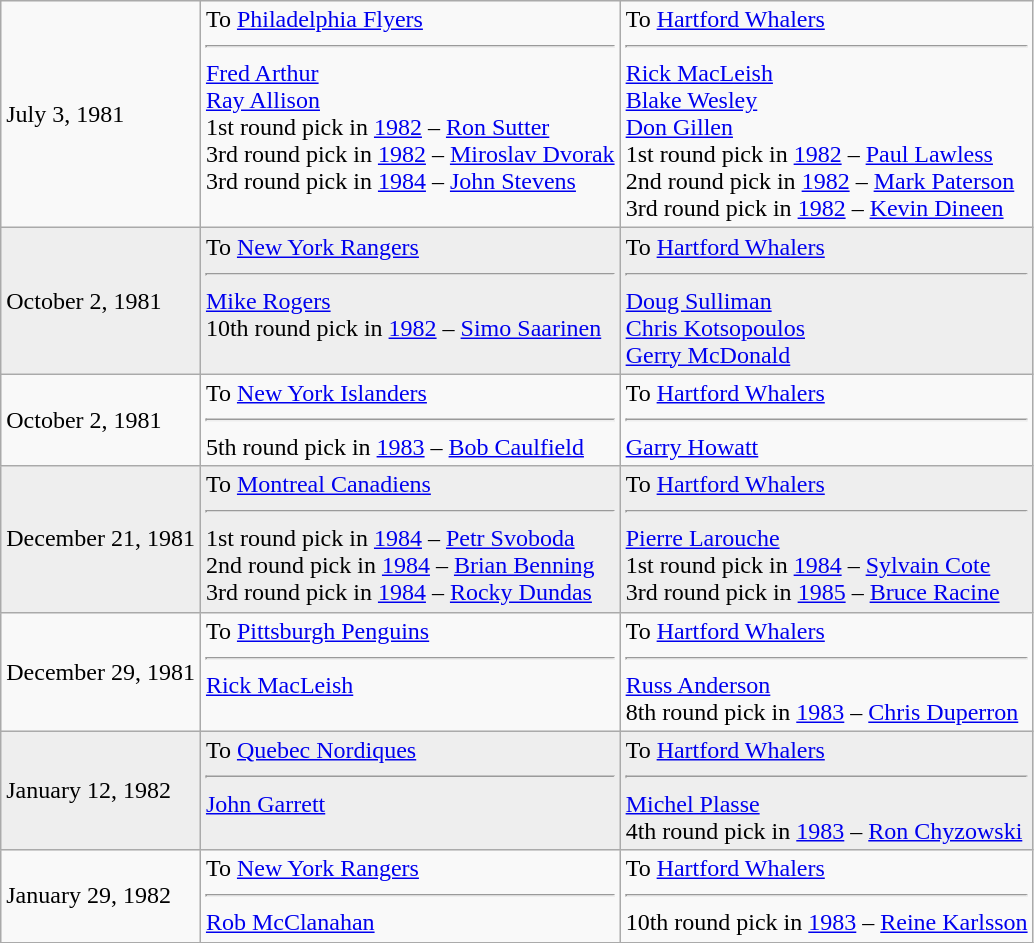<table class="wikitable">
<tr>
<td>July 3, 1981</td>
<td valign="top">To <a href='#'>Philadelphia Flyers</a><hr><a href='#'>Fred Arthur</a> <br> <a href='#'>Ray Allison</a> <br> 1st round pick in <a href='#'>1982</a> – <a href='#'>Ron Sutter</a> <br> 3rd round pick in <a href='#'>1982</a> – <a href='#'>Miroslav Dvorak</a> <br> 3rd round pick in <a href='#'>1984</a> – <a href='#'>John Stevens</a></td>
<td valign="top">To <a href='#'>Hartford Whalers</a><hr><a href='#'>Rick MacLeish</a> <br> <a href='#'>Blake Wesley</a> <br> <a href='#'>Don Gillen</a> <br> 1st round pick in <a href='#'>1982</a> – <a href='#'>Paul Lawless</a> <br> 2nd round pick in <a href='#'>1982</a> – <a href='#'>Mark Paterson</a> <br> 3rd round pick in <a href='#'>1982</a> – <a href='#'>Kevin Dineen</a></td>
</tr>
<tr style="background:#eee;">
<td>October 2, 1981</td>
<td valign="top">To <a href='#'>New York Rangers</a><hr><a href='#'>Mike Rogers</a> <br> 10th round pick in <a href='#'>1982</a> – <a href='#'>Simo Saarinen</a></td>
<td valign="top">To <a href='#'>Hartford Whalers</a><hr><a href='#'>Doug Sulliman</a> <br> <a href='#'>Chris Kotsopoulos</a> <br> <a href='#'>Gerry McDonald</a></td>
</tr>
<tr>
<td>October 2, 1981</td>
<td valign="top">To <a href='#'>New York Islanders</a><hr>5th round pick in <a href='#'>1983</a> – <a href='#'>Bob Caulfield</a></td>
<td valign="top">To <a href='#'>Hartford Whalers</a><hr><a href='#'>Garry Howatt</a></td>
</tr>
<tr style="background:#eee;">
<td>December 21, 1981</td>
<td valign="top">To <a href='#'>Montreal Canadiens</a><hr>1st round pick in <a href='#'>1984</a> – <a href='#'>Petr Svoboda</a> <br> 2nd round pick in <a href='#'>1984</a> – <a href='#'>Brian Benning</a> <br> 3rd round pick in <a href='#'>1984</a> – <a href='#'>Rocky Dundas</a></td>
<td valign="top">To <a href='#'>Hartford Whalers</a><hr><a href='#'>Pierre Larouche</a> <br> 1st round pick in <a href='#'>1984</a> – <a href='#'>Sylvain Cote</a> <br> 3rd round pick in <a href='#'>1985</a> – <a href='#'>Bruce Racine</a></td>
</tr>
<tr>
<td>December 29, 1981</td>
<td valign="top">To <a href='#'>Pittsburgh Penguins</a><hr><a href='#'>Rick MacLeish</a></td>
<td valign="top">To <a href='#'>Hartford Whalers</a><hr><a href='#'>Russ Anderson</a> <br> 8th round pick in <a href='#'>1983</a> – <a href='#'>Chris Duperron</a></td>
</tr>
<tr style="background:#eee;">
<td>January 12, 1982</td>
<td valign="top">To <a href='#'>Quebec Nordiques</a><hr><a href='#'>John Garrett</a></td>
<td valign="top">To <a href='#'>Hartford Whalers</a><hr><a href='#'>Michel Plasse</a> <br> 4th round pick in <a href='#'>1983</a> – <a href='#'>Ron Chyzowski</a></td>
</tr>
<tr>
<td>January 29, 1982</td>
<td valign="top">To <a href='#'>New York Rangers</a><hr><a href='#'>Rob McClanahan</a></td>
<td valign="top">To <a href='#'>Hartford Whalers</a><hr>10th round pick in <a href='#'>1983</a> – <a href='#'>Reine Karlsson</a></td>
</tr>
</table>
